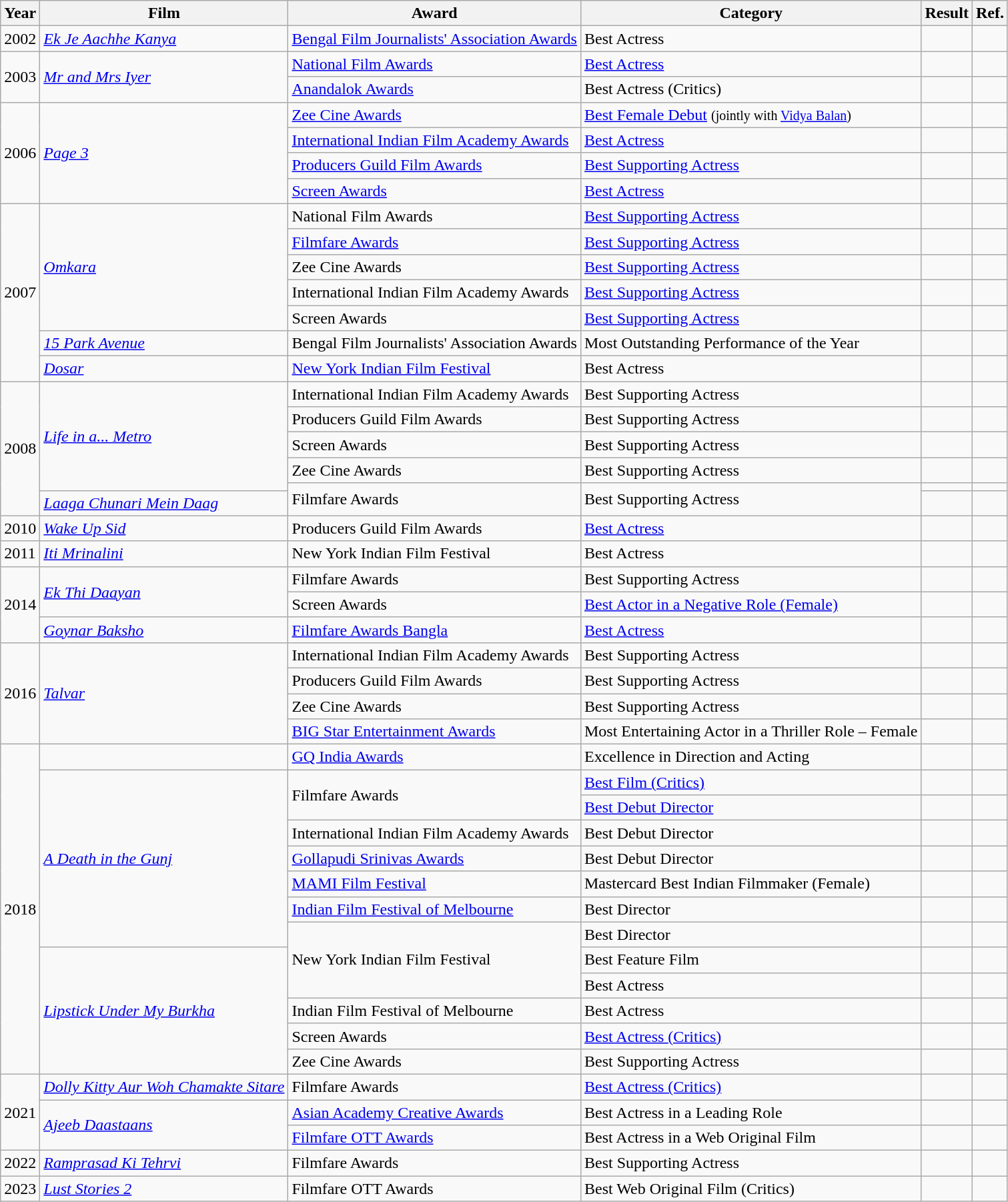<table class="wikitable sortable">
<tr>
<th>Year</th>
<th>Film</th>
<th>Award</th>
<th>Category</th>
<th>Result</th>
<th>Ref.</th>
</tr>
<tr>
<td>2002</td>
<td><em><a href='#'>Ek Je Aachhe Kanya</a></em></td>
<td><a href='#'>Bengal Film Journalists' Association Awards</a></td>
<td>Best Actress</td>
<td></td>
<td></td>
</tr>
<tr>
<td rowspan="2">2003</td>
<td rowspan="2"><em><a href='#'>Mr and Mrs Iyer</a></em></td>
<td><a href='#'>National Film Awards</a></td>
<td><a href='#'>Best Actress</a></td>
<td></td>
<td></td>
</tr>
<tr>
<td><a href='#'>Anandalok Awards</a></td>
<td>Best Actress (Critics)</td>
<td></td>
<td></td>
</tr>
<tr>
<td rowspan="4">2006</td>
<td rowspan="4"><em><a href='#'>Page 3</a></em></td>
<td><a href='#'>Zee Cine Awards</a></td>
<td><a href='#'>Best Female Debut</a> <small>(jointly with <a href='#'>Vidya Balan</a>)</small></td>
<td></td>
<td></td>
</tr>
<tr>
<td><a href='#'>International Indian Film Academy Awards</a></td>
<td><a href='#'>Best Actress</a></td>
<td></td>
<td></td>
</tr>
<tr>
<td><a href='#'>Producers Guild Film Awards</a></td>
<td><a href='#'>Best Supporting Actress</a></td>
<td></td>
<td></td>
</tr>
<tr>
<td><a href='#'>Screen Awards</a></td>
<td><a href='#'>Best Actress</a></td>
<td></td>
<td></td>
</tr>
<tr>
<td rowspan="7">2007</td>
<td rowspan="5"><em><a href='#'>Omkara</a></em></td>
<td>National Film Awards</td>
<td><a href='#'>Best Supporting Actress</a></td>
<td></td>
<td></td>
</tr>
<tr>
<td><a href='#'>Filmfare Awards</a></td>
<td><a href='#'>Best Supporting Actress</a></td>
<td></td>
<td></td>
</tr>
<tr>
<td>Zee Cine Awards</td>
<td><a href='#'>Best Supporting Actress</a></td>
<td></td>
<td></td>
</tr>
<tr>
<td>International Indian Film Academy Awards</td>
<td><a href='#'>Best Supporting Actress</a></td>
<td></td>
<td></td>
</tr>
<tr>
<td>Screen Awards</td>
<td><a href='#'>Best Supporting Actress</a></td>
<td></td>
<td></td>
</tr>
<tr>
<td><em><a href='#'>15 Park Avenue</a></em></td>
<td>Bengal Film Journalists' Association Awards</td>
<td>Most Outstanding Performance of the Year</td>
<td></td>
<td></td>
</tr>
<tr>
<td><em><a href='#'>Dosar</a></em></td>
<td><a href='#'>New York Indian Film Festival</a></td>
<td>Best Actress</td>
<td></td>
<td></td>
</tr>
<tr>
<td rowspan="6">2008</td>
<td rowspan="5"><em><a href='#'>Life in a... Metro</a></em></td>
<td>International Indian Film Academy Awards</td>
<td>Best Supporting Actress</td>
<td></td>
<td></td>
</tr>
<tr>
<td>Producers Guild Film Awards</td>
<td>Best Supporting Actress</td>
<td></td>
<td></td>
</tr>
<tr>
<td>Screen Awards</td>
<td>Best Supporting Actress</td>
<td></td>
<td></td>
</tr>
<tr>
<td>Zee Cine Awards</td>
<td>Best Supporting Actress</td>
<td></td>
<td></td>
</tr>
<tr>
<td rowspan="2">Filmfare Awards</td>
<td rowspan="2">Best Supporting Actress</td>
<td></td>
<td></td>
</tr>
<tr>
<td><em><a href='#'>Laaga Chunari Mein Daag</a></em></td>
<td></td>
<td></td>
</tr>
<tr>
<td>2010</td>
<td><em><a href='#'>Wake Up Sid</a></em></td>
<td>Producers Guild Film Awards</td>
<td><a href='#'>Best Actress</a></td>
<td></td>
<td></td>
</tr>
<tr>
<td>2011</td>
<td><em><a href='#'>Iti Mrinalini</a></em></td>
<td>New York Indian Film Festival</td>
<td>Best Actress</td>
<td></td>
<td></td>
</tr>
<tr>
<td rowspan="3">2014</td>
<td rowspan="2"><em><a href='#'>Ek Thi Daayan</a></em></td>
<td>Filmfare Awards</td>
<td>Best Supporting Actress</td>
<td></td>
<td></td>
</tr>
<tr>
<td>Screen Awards</td>
<td><a href='#'>Best Actor in a Negative Role (Female)</a></td>
<td></td>
<td></td>
</tr>
<tr>
<td><em><a href='#'>Goynar Baksho</a></em></td>
<td><a href='#'>Filmfare Awards Bangla</a></td>
<td><a href='#'>Best Actress</a></td>
<td></td>
<td></td>
</tr>
<tr>
<td rowspan="4">2016</td>
<td rowspan="4"><em><a href='#'>Talvar</a></em></td>
<td>International Indian Film Academy Awards</td>
<td>Best Supporting Actress</td>
<td></td>
<td></td>
</tr>
<tr>
<td rowspan="1">Producers Guild Film Awards</td>
<td>Best Supporting Actress</td>
<td></td>
<td></td>
</tr>
<tr>
<td>Zee Cine Awards</td>
<td>Best Supporting Actress</td>
<td></td>
<td></td>
</tr>
<tr>
<td><a href='#'>BIG Star Entertainment Awards</a></td>
<td>Most Entertaining Actor in a Thriller Role – Female</td>
<td></td>
<td></td>
</tr>
<tr>
<td rowspan="13">2018</td>
<td></td>
<td><a href='#'>GQ India Awards</a></td>
<td>Excellence in Direction and Acting</td>
<td></td>
<td></td>
</tr>
<tr>
<td rowspan="7"><em><a href='#'>A Death in the Gunj</a></em></td>
<td rowspan="2">Filmfare Awards</td>
<td><a href='#'>Best Film (Critics)</a></td>
<td></td>
<td></td>
</tr>
<tr>
<td><a href='#'>Best Debut Director</a></td>
<td></td>
<td></td>
</tr>
<tr>
<td>International Indian Film Academy Awards</td>
<td Best Debut Director>Best Debut Director</td>
<td></td>
<td></td>
</tr>
<tr>
<td><a href='#'>Gollapudi Srinivas Awards</a></td>
<td>Best Debut Director</td>
<td></td>
<td></td>
</tr>
<tr>
<td><a href='#'>MAMI Film Festival</a></td>
<td>Mastercard Best Indian Filmmaker  (Female)</td>
<td></td>
<td></td>
</tr>
<tr>
<td><a href='#'>Indian Film Festival of Melbourne</a></td>
<td>Best Director</td>
<td></td>
<td></td>
</tr>
<tr>
<td rowspan="3">New York Indian Film Festival</td>
<td>Best Director</td>
<td></td>
<td></td>
</tr>
<tr>
<td rowspan="5"><em><a href='#'>Lipstick Under My Burkha</a></em></td>
<td>Best Feature Film</td>
<td></td>
<td></td>
</tr>
<tr>
<td>Best Actress</td>
<td></td>
<td></td>
</tr>
<tr>
<td>Indian Film Festival of Melbourne</td>
<td>Best Actress</td>
<td></td>
<td></td>
</tr>
<tr>
<td>Screen Awards</td>
<td><a href='#'>Best Actress (Critics)</a></td>
<td></td>
<td></td>
</tr>
<tr>
<td>Zee Cine Awards</td>
<td>Best Supporting Actress</td>
<td></td>
<td></td>
</tr>
<tr>
<td rowspan="3">2021</td>
<td><em><a href='#'>Dolly Kitty Aur Woh Chamakte Sitare</a></em></td>
<td>Filmfare Awards</td>
<td><a href='#'>Best Actress (Critics)</a></td>
<td></td>
<td></td>
</tr>
<tr>
<td rowspan="2"><em><a href='#'>Ajeeb Daastaans</a></em></td>
<td><a href='#'>Asian Academy Creative Awards</a></td>
<td>Best Actress in a Leading Role</td>
<td></td>
<td></td>
</tr>
<tr>
<td><a href='#'>Filmfare OTT Awards</a></td>
<td>Best Actress in a Web Original Film</td>
<td></td>
<td></td>
</tr>
<tr>
<td>2022</td>
<td><em><a href='#'>Ramprasad Ki Tehrvi</a></em></td>
<td>Filmfare Awards</td>
<td>Best Supporting Actress</td>
<td></td>
<td></td>
</tr>
<tr>
<td>2023</td>
<td><em><a href='#'>Lust Stories 2</a></em></td>
<td>Filmfare OTT Awards</td>
<td>Best Web Original Film (Critics)</td>
<td></td>
<td></td>
</tr>
</table>
